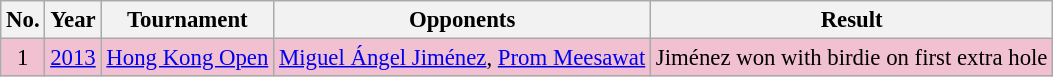<table class="wikitable" style="font-size:95%;">
<tr>
<th>No.</th>
<th>Year</th>
<th>Tournament</th>
<th>Opponents</th>
<th>Result</th>
</tr>
<tr style="background:#F2C1D1;">
<td align=center>1</td>
<td><a href='#'>2013</a></td>
<td><a href='#'>Hong Kong Open</a></td>
<td> <a href='#'>Miguel Ángel Jiménez</a>,  <a href='#'>Prom Meesawat</a></td>
<td>Jiménez won with birdie on first extra hole</td>
</tr>
</table>
